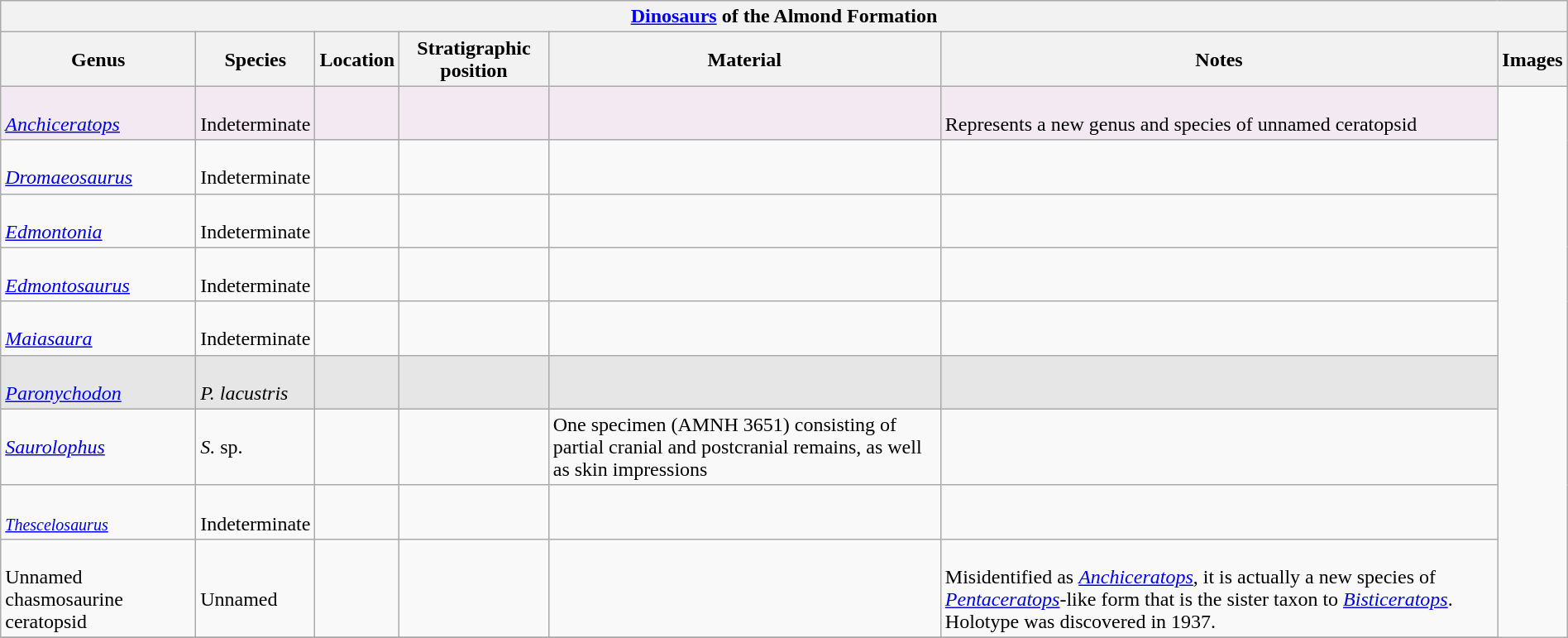<table class="wikitable" align="center" width="100%">
<tr>
<th colspan="7" align="center"><strong><a href='#'>Dinosaurs</a> of the Almond Formation</strong></th>
</tr>
<tr>
<th>Genus</th>
<th>Species</th>
<th>Location</th>
<th>Stratigraphic position</th>
<th>Material</th>
<th>Notes</th>
<th>Images</th>
</tr>
<tr>
<td style="background:#f3e9f3;"><br><em><a href='#'>Anchiceratops</a></em></td>
<td style="background:#f3e9f3;"><br>Indeterminate</td>
<td style="background:#f3e9f3;"></td>
<td style="background:#f3e9f3;"></td>
<td style="background:#f3e9f3;"></td>
<td style="background:#f3e9f3;"><br>Represents a new genus and species of unnamed ceratopsid</td>
<td rowspan="100"><br>



</td>
</tr>
<tr>
<td><br><em><a href='#'>Dromaeosaurus</a></em></td>
<td><br>Indeterminate</td>
<td></td>
<td></td>
<td></td>
<td></td>
</tr>
<tr>
<td><br><em><a href='#'>Edmontonia</a></em></td>
<td><br>Indeterminate</td>
<td></td>
<td></td>
<td></td>
<td></td>
</tr>
<tr>
<td><br><em><a href='#'>Edmontosaurus</a></em></td>
<td><br>Indeterminate</td>
<td></td>
<td></td>
<td></td>
<td></td>
</tr>
<tr>
<td><br><em><a href='#'>Maiasaura</a></em></td>
<td><br>Indeterminate</td>
<td></td>
<td></td>
<td></td>
<td></td>
</tr>
<tr>
<td style="background:#E6E6E6;"><br><em><a href='#'>Paronychodon</a></em></td>
<td style="background:#E6E6E6;"><br><em>P. lacustris</em></td>
<td style="background:#E6E6E6;"></td>
<td style="background:#E6E6E6;"></td>
<td style="background:#E6E6E6;"></td>
<td style="background:#E6E6E6;"></td>
</tr>
<tr>
<td><em><a href='#'>Saurolophus</a></em></td>
<td><em>S.</em> sp.</td>
<td></td>
<td></td>
<td>One specimen (AMNH 3651) consisting of partial cranial and postcranial remains, as well as skin impressions</td>
<td></td>
</tr>
<tr>
<td><br><small><em><a href='#'>Thescelosaurus</a></em></small></td>
<td><br>Indeterminate</td>
<td></td>
<td></td>
<td></td>
<td></td>
</tr>
<tr>
<td><br>Unnamed chasmosaurine ceratopsid</td>
<td><br>Unnamed</td>
<td></td>
<td></td>
<td></td>
<td><br>Misidentified as <em><a href='#'>Anchiceratops</a></em>, it is actually a new species of <em><a href='#'>Pentaceratops</a></em>-like form that is the sister taxon to <em><a href='#'>Bisticeratops</a></em>. Holotype was discovered in 1937.</td>
</tr>
<tr>
</tr>
</table>
